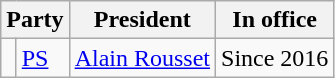<table class="wikitable">
<tr>
<th colspan="2">Party</th>
<th>President</th>
<th>In office</th>
</tr>
<tr>
<td></td>
<td><a href='#'>PS</a></td>
<td><a href='#'>Alain Rousset</a></td>
<td>Since 2016</td>
</tr>
</table>
